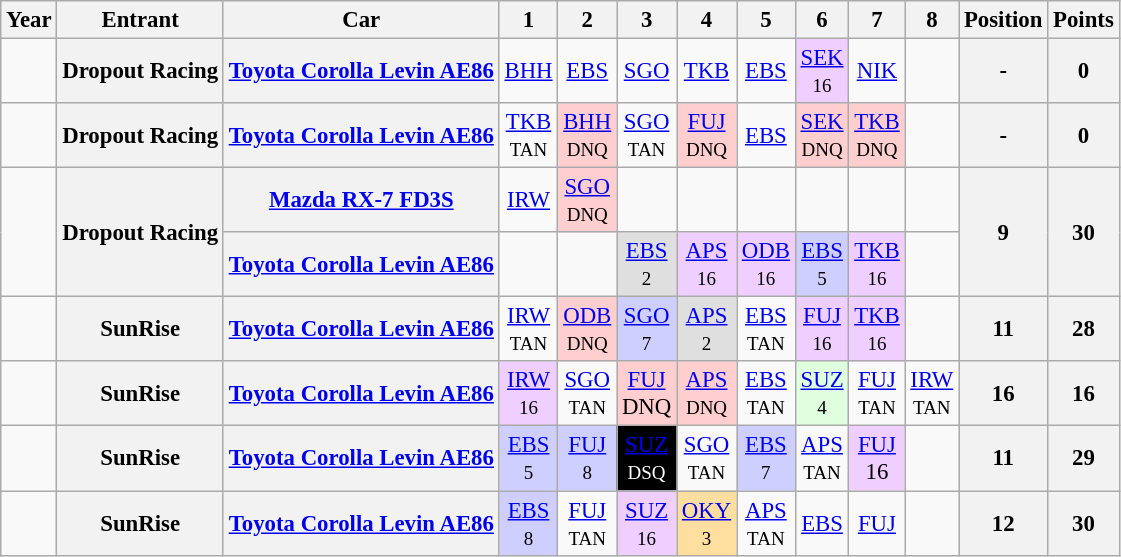<table class="wikitable" style="text-align:center; font-size:95%">
<tr>
<th>Year</th>
<th>Entrant</th>
<th>Car</th>
<th>1</th>
<th>2</th>
<th>3</th>
<th>4</th>
<th>5</th>
<th>6</th>
<th>7</th>
<th>8</th>
<th>Position</th>
<th>Points</th>
</tr>
<tr>
<td></td>
<th>Dropout Racing</th>
<th><a href='#'>Toyota Corolla Levin AE86</a></th>
<td><a href='#'>BHH</a><br><small></small></td>
<td><a href='#'>EBS</a><br><small></small></td>
<td><a href='#'>SGO</a><br><small></small></td>
<td><a href='#'>TKB</a><br><small></small></td>
<td><a href='#'>EBS</a><br><small></small></td>
<td style="background:#EFCFFF;"><a href='#'>SEK</a><br><small>16</small></td>
<td><a href='#'>NIK</a><br><small></small></td>
<td></td>
<th>-</th>
<th>0</th>
</tr>
<tr>
<td></td>
<th>Dropout Racing</th>
<th><a href='#'>Toyota Corolla Levin AE86</a></th>
<td><a href='#'>TKB</a><br><small>TAN</small></td>
<td style="background:#FFCFCF;"><a href='#'>BHH</a><br><small>DNQ</small></td>
<td><a href='#'>SGO</a><br><small>TAN</small></td>
<td style="background:#FFCFCF;"><a href='#'>FUJ</a><br><small>DNQ</small></td>
<td><a href='#'>EBS</a><br><small></small></td>
<td style="background:#FFCFCF;"><a href='#'>SEK</a><br><small>DNQ</small></td>
<td style="background:#FFCFCF;"><a href='#'>TKB</a><br><small>DNQ</small></td>
<td></td>
<th>-</th>
<th>0</th>
</tr>
<tr>
<td rowspan="2"></td>
<th rowspan="2">Dropout Racing</th>
<th><a href='#'>Mazda RX-7 FD3S</a></th>
<td><a href='#'>IRW</a><br><small></small></td>
<td style="background:#FFCFCF;"><a href='#'>SGO</a><br><small>DNQ</small></td>
<td></td>
<td></td>
<td></td>
<td></td>
<td></td>
<td></td>
<th rowspan="2">9</th>
<th rowspan="2">30</th>
</tr>
<tr>
<th><a href='#'>Toyota Corolla Levin AE86</a></th>
<td></td>
<td></td>
<td style="background:#DFDFDF;"><a href='#'>EBS</a><br><small>2</small></td>
<td style="background:#EFCFFF;"><a href='#'>APS</a><br><small>16</small></td>
<td style="background:#EFCFFF;"><a href='#'>ODB</a><br><small>16</small></td>
<td style="background:#CFCFFF;"><a href='#'>EBS</a><br><small>5</small></td>
<td style="background:#EFCFFF;"><a href='#'>TKB</a><br><small>16</small></td>
<td></td>
</tr>
<tr>
<td></td>
<th>SunRise</th>
<th><a href='#'>Toyota Corolla Levin AE86</a></th>
<td><a href='#'>IRW</a><br><small>TAN</small></td>
<td style="background:#FFCFCF;"><a href='#'>ODB</a><br><small>DNQ</small></td>
<td style="background:#CFCFFF;"><a href='#'>SGO</a><br><small>7</small></td>
<td style="background:#DFDFDF;"><a href='#'>APS</a><br><small>2</small></td>
<td><a href='#'>EBS</a><br><small>TAN</small></td>
<td style="background:#EFCFFF;"><a href='#'>FUJ</a><br><small>16</small></td>
<td style="background:#EFCFFF;"><a href='#'>TKB</a><br><small>16</small></td>
<td></td>
<th>11</th>
<th>28</th>
</tr>
<tr>
<td></td>
<th>SunRise</th>
<th><a href='#'>Toyota Corolla Levin AE86</a></th>
<td style="background:#EFCFFF;"><a href='#'>IRW</a><br><small>16</small></td>
<td><a href='#'>SGO</a><br><small>TAN</small></td>
<td style="background:#FFCFCF;"><a href='#'>FUJ</a><br>DNQ</td>
<td style="background:#FFCFCF;"><a href='#'>APS</a><br><small>DNQ</small></td>
<td><a href='#'>EBS</a><br><small>TAN</small></td>
<td style="background:#DFFFDF;"><a href='#'>SUZ</a><br><small><span>4</span></small></td>
<td><a href='#'>FUJ</a><br><small>TAN</small></td>
<td><a href='#'>IRW</a><br><small>TAN</small></td>
<th>16</th>
<th>16</th>
</tr>
<tr>
<td></td>
<th>SunRise</th>
<th><a href='#'>Toyota Corolla Levin AE86</a></th>
<td style="background:#CFCFFF;"><a href='#'>EBS</a><br><small><span>5</span></small></td>
<td style="background:#CFCFFF;"><a href='#'>FUJ</a><br><small>8</small></td>
<td style="background:#000000;color:white"><a href='#'>SUZ</a><br><small>DSQ</small></td>
<td><a href='#'>SGO</a><br><small>TAN</small></td>
<td style="background:#CFCFFF;"><a href='#'>EBS</a><br><small>7</small></td>
<td><a href='#'>APS</a><br><small>TAN</small></td>
<td style="background:#EFCFFF;"><a href='#'>FUJ</a><br><span>16</span></td>
<td></td>
<th>11</th>
<th>29</th>
</tr>
<tr>
<td></td>
<th>SunRise</th>
<th><a href='#'>Toyota Corolla Levin AE86</a></th>
<td style="background:#CFCFFF;"><a href='#'>EBS</a><br><small><span>8</span></small></td>
<td><a href='#'>FUJ</a><br><small>TAN</small></td>
<td style="background:#EFCFFF;"><a href='#'>SUZ</a><br><small>16</small></td>
<td style="background:#FFDF9F;"><a href='#'>OKY</a><br><small>3</small></td>
<td><a href='#'>APS</a><br><small>TAN</small></td>
<td><a href='#'>EBS</a><br><small></small></td>
<td><a href='#'>FUJ</a><br><small></small></td>
<td></td>
<th>12</th>
<th>30</th>
</tr>
</table>
